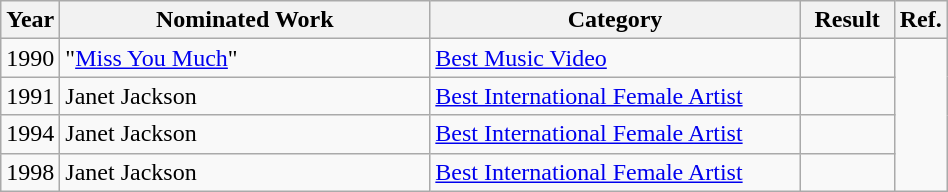<table class="wikitable" width="50%">
<tr>
<th width="5%">Year</th>
<th width="40%">Nominated Work</th>
<th width="40%">Category</th>
<th width="10%">Result</th>
<th width="5%">Ref.</th>
</tr>
<tr>
<td>1990</td>
<td>"<a href='#'>Miss You Much</a>"</td>
<td><a href='#'>Best Music Video</a></td>
<td></td>
<td rowspan=4></td>
</tr>
<tr>
<td>1991</td>
<td>Janet Jackson</td>
<td><a href='#'>Best International Female Artist</a></td>
<td></td>
</tr>
<tr>
<td>1994</td>
<td>Janet Jackson</td>
<td><a href='#'>Best International Female Artist</a></td>
<td></td>
</tr>
<tr>
<td>1998</td>
<td>Janet Jackson</td>
<td><a href='#'>Best International Female Artist</a></td>
<td></td>
</tr>
</table>
